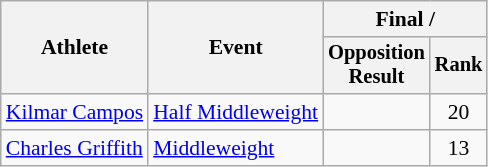<table class="wikitable" style="font-size:90%">
<tr>
<th rowspan="2">Athlete</th>
<th rowspan="2">Event</th>
<th colspan=2>Final / </th>
</tr>
<tr style="font-size:95%">
<th>Opposition<br>Result</th>
<th>Rank</th>
</tr>
<tr align=center>
<td align=left><a href='#'>Kilmar Campos</a></td>
<td align=left><a href='#'>Half Middleweight</a></td>
<td></td>
<td>20</td>
</tr>
<tr align=center>
<td align=left><a href='#'>Charles Griffith</a></td>
<td align=left><a href='#'>Middleweight</a></td>
<td></td>
<td>13</td>
</tr>
</table>
